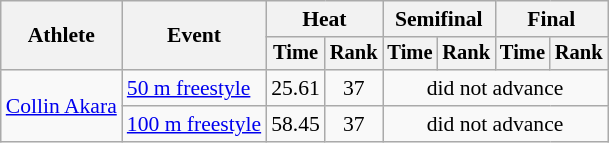<table class=wikitable style="font-size:90%">
<tr>
<th rowspan=2>Athlete</th>
<th rowspan=2>Event</th>
<th colspan="2">Heat</th>
<th colspan="2">Semifinal</th>
<th colspan="2">Final</th>
</tr>
<tr style="font-size:95%">
<th>Time</th>
<th>Rank</th>
<th>Time</th>
<th>Rank</th>
<th>Time</th>
<th>Rank</th>
</tr>
<tr align=center>
<td align=left rowspan=2><a href='#'>Collin Akara</a></td>
<td align=left><a href='#'>50 m freestyle</a></td>
<td>25.61</td>
<td>37</td>
<td colspan=4>did not advance</td>
</tr>
<tr align=center>
<td align=left><a href='#'>100 m freestyle</a></td>
<td>58.45</td>
<td>37</td>
<td colspan=4>did not advance</td>
</tr>
</table>
